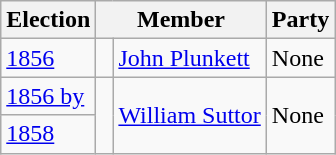<table class="wikitable">
<tr>
<th>Election</th>
<th colspan="2">Member</th>
<th>Party</th>
</tr>
<tr>
<td><a href='#'>1856</a></td>
<td> </td>
<td><a href='#'>John Plunkett</a></td>
<td>None</td>
</tr>
<tr>
<td><a href='#'>1856 by</a></td>
<td rowspan="2" > </td>
<td rowspan="2"><a href='#'>William Suttor</a></td>
<td rowspan="2">None</td>
</tr>
<tr>
<td><a href='#'>1858</a></td>
</tr>
</table>
